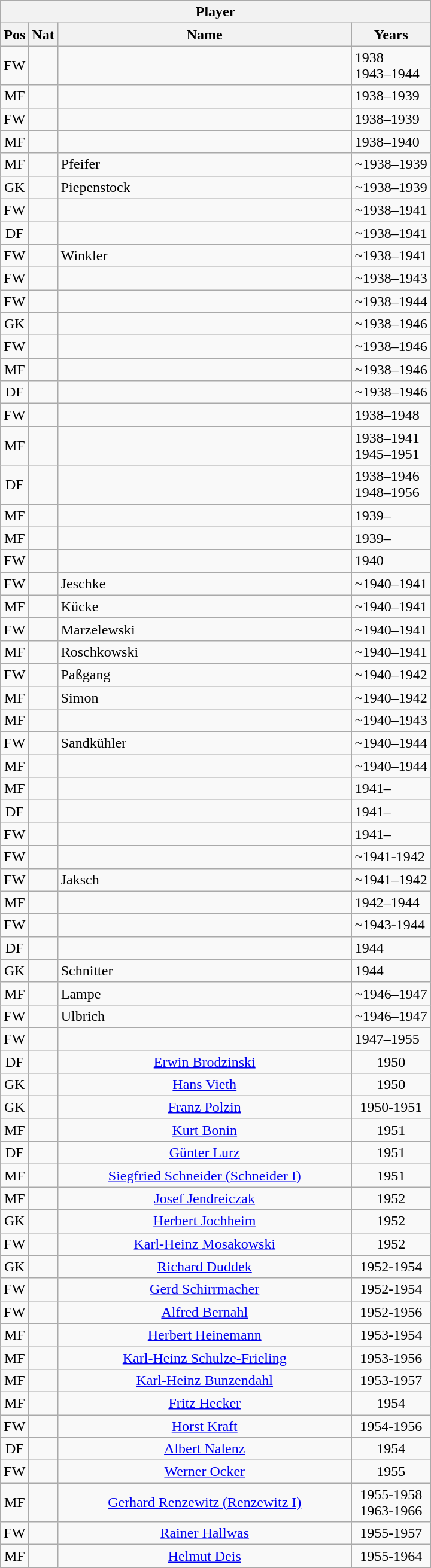<table class="wikitable sortable" style="text-align:center;">
<tr>
<th colspan="4">Player</th>
</tr>
<tr>
<th>Pos</th>
<th>Nat</th>
<th style="width:20em">Name</th>
<th>Years</th>
</tr>
<tr>
<td>FW</td>
<td></td>
<td align="left"></td>
<td align="left">1938<br>1943–1944</td>
</tr>
<tr>
<td>MF</td>
<td></td>
<td align="left"></td>
<td align="left">1938–1939</td>
</tr>
<tr>
<td>FW</td>
<td></td>
<td align="left"></td>
<td align="left">1938–1939</td>
</tr>
<tr>
<td>MF</td>
<td></td>
<td align="left"></td>
<td align="left">1938–1940</td>
</tr>
<tr>
<td>MF</td>
<td></td>
<td align="left">Pfeifer</td>
<td align="left">~1938–1939</td>
</tr>
<tr>
<td>GK</td>
<td></td>
<td align="left">Piepenstock</td>
<td align="left">~1938–1939</td>
</tr>
<tr>
<td>FW</td>
<td></td>
<td align="left"></td>
<td align="left">~1938–1941</td>
</tr>
<tr>
<td>DF</td>
<td></td>
<td align="left"></td>
<td align="left">~1938–1941</td>
</tr>
<tr>
<td>FW</td>
<td></td>
<td align="left">Winkler</td>
<td align="left">~1938–1941</td>
</tr>
<tr>
<td>FW</td>
<td></td>
<td align="left"></td>
<td align="left">~1938–1943</td>
</tr>
<tr>
<td>FW</td>
<td></td>
<td align="left"></td>
<td align="left">~1938–1944</td>
</tr>
<tr>
<td>GK</td>
<td></td>
<td align="left"></td>
<td align="left">~1938–1946</td>
</tr>
<tr>
<td>FW</td>
<td></td>
<td align="left"></td>
<td align="left">~1938–1946</td>
</tr>
<tr>
<td>MF</td>
<td></td>
<td align="left"></td>
<td align="left">~1938–1946</td>
</tr>
<tr>
<td>DF</td>
<td></td>
<td align="left"></td>
<td align="left">~1938–1946</td>
</tr>
<tr>
<td>FW</td>
<td></td>
<td align="left"></td>
<td align="left">1938–1948</td>
</tr>
<tr>
<td>MF</td>
<td></td>
<td align="left"><em></em></td>
<td align="left">1938–1941<br>1945–1951</td>
</tr>
<tr>
<td>DF</td>
<td></td>
<td align="left"><em></em></td>
<td align="left">1938–1946<br>1948–1956</td>
</tr>
<tr>
<td>MF</td>
<td></td>
<td align="left"><em></em></td>
<td align="left">1939–</td>
</tr>
<tr>
<td>MF</td>
<td></td>
<td align="left"><em></em></td>
<td align="left">1939–</td>
</tr>
<tr>
<td>FW</td>
<td></td>
<td align="left"></td>
<td align="left">1940</td>
</tr>
<tr>
<td>FW</td>
<td></td>
<td align="left">Jeschke</td>
<td align="left">~1940–1941</td>
</tr>
<tr>
<td>MF</td>
<td></td>
<td align="left">Kücke</td>
<td align="left">~1940–1941</td>
</tr>
<tr>
<td>FW</td>
<td></td>
<td align="left">Marzelewski</td>
<td align="left">~1940–1941</td>
</tr>
<tr>
<td>MF</td>
<td></td>
<td align="left">Roschkowski</td>
<td align="left">~1940–1941</td>
</tr>
<tr>
<td>FW</td>
<td></td>
<td align="left">Paßgang</td>
<td align="left">~1940–1942</td>
</tr>
<tr>
<td>MF</td>
<td></td>
<td align="left">Simon</td>
<td align="left">~1940–1942</td>
</tr>
<tr>
<td>MF</td>
<td></td>
<td align="left"></td>
<td align="left">~1940–1943</td>
</tr>
<tr>
<td>FW</td>
<td></td>
<td align="left">Sandkühler</td>
<td align="left">~1940–1944</td>
</tr>
<tr>
<td>MF</td>
<td></td>
<td align="left"></td>
<td align="left">~1940–1944</td>
</tr>
<tr>
<td>MF</td>
<td></td>
<td align="left"><em></em></td>
<td align="left">1941–</td>
</tr>
<tr>
<td>DF</td>
<td></td>
<td align="left"><em></em></td>
<td align="left">1941–</td>
</tr>
<tr>
<td>FW</td>
<td></td>
<td align="left"><em></em></td>
<td align="left">1941–</td>
</tr>
<tr>
<td>FW</td>
<td></td>
<td align="left"></td>
<td align="left">~1941-1942</td>
</tr>
<tr>
<td>FW</td>
<td></td>
<td align="left">Jaksch</td>
<td align="left">~1941–1942</td>
</tr>
<tr>
<td>MF</td>
<td></td>
<td align="left"></td>
<td align="left">1942–1944</td>
</tr>
<tr>
<td>FW</td>
<td></td>
<td align="left"></td>
<td align="left">~1943-1944</td>
</tr>
<tr>
<td>DF</td>
<td></td>
<td align="left"></td>
<td align="left">1944</td>
</tr>
<tr>
<td>GK</td>
<td></td>
<td align="left">Schnitter</td>
<td align="left">1944</td>
</tr>
<tr>
<td>MF</td>
<td></td>
<td align="left">Lampe</td>
<td align="left">~1946–1947</td>
</tr>
<tr>
<td>FW</td>
<td></td>
<td align="left">Ulbrich</td>
<td align="left">~1946–1947</td>
</tr>
<tr>
<td>FW</td>
<td></td>
<td align="left"><em></em></td>
<td align="left">1947–1955</td>
</tr>
<tr>
<td>DF</td>
<td></td>
<td><a href='#'>Erwin Brodzinski</a></td>
<td>1950</td>
</tr>
<tr>
<td>GK</td>
<td></td>
<td><a href='#'>Hans Vieth</a></td>
<td>1950</td>
</tr>
<tr>
<td>GK</td>
<td></td>
<td><a href='#'>Franz Polzin</a></td>
<td>1950-1951</td>
</tr>
<tr>
<td>MF</td>
<td></td>
<td><a href='#'>Kurt Bonin</a></td>
<td>1951</td>
</tr>
<tr>
<td>DF</td>
<td></td>
<td><a href='#'>Günter Lurz</a></td>
<td>1951</td>
</tr>
<tr>
<td>MF</td>
<td></td>
<td><a href='#'>Siegfried Schneider (Schneider I)</a></td>
<td>1951</td>
</tr>
<tr>
<td>MF</td>
<td></td>
<td><a href='#'>Josef Jendreiczak</a></td>
<td>1952</td>
</tr>
<tr>
<td>GK</td>
<td></td>
<td><a href='#'>Herbert Jochheim</a></td>
<td>1952</td>
</tr>
<tr>
<td>FW</td>
<td></td>
<td><a href='#'>Karl-Heinz Mosakowski</a></td>
<td>1952</td>
</tr>
<tr>
<td>GK</td>
<td></td>
<td><a href='#'>Richard Duddek</a></td>
<td>1952-1954</td>
</tr>
<tr>
<td>FW</td>
<td></td>
<td><a href='#'>Gerd Schirrmacher</a></td>
<td>1952-1954</td>
</tr>
<tr>
<td>FW</td>
<td></td>
<td><a href='#'>Alfred Bernahl</a></td>
<td>1952-1956</td>
</tr>
<tr>
<td>MF</td>
<td></td>
<td><a href='#'>Herbert Heinemann</a></td>
<td>1953-1954</td>
</tr>
<tr>
<td>MF</td>
<td></td>
<td><a href='#'>Karl-Heinz Schulze-Frieling</a></td>
<td>1953-1956</td>
</tr>
<tr>
<td>MF</td>
<td></td>
<td><a href='#'>Karl-Heinz Bunzendahl</a></td>
<td>1953-1957</td>
</tr>
<tr>
<td>MF</td>
<td></td>
<td><a href='#'>Fritz Hecker</a></td>
<td>1954</td>
</tr>
<tr>
<td>FW</td>
<td></td>
<td><a href='#'>Horst Kraft</a></td>
<td>1954-1956</td>
</tr>
<tr>
<td>DF</td>
<td></td>
<td><a href='#'>Albert Nalenz</a></td>
<td>1954</td>
</tr>
<tr>
<td>FW</td>
<td></td>
<td><a href='#'>Werner Ocker</a></td>
<td>1955</td>
</tr>
<tr>
<td>MF</td>
<td></td>
<td><a href='#'>Gerhard Renzewitz (Renzewitz I)</a></td>
<td>1955-1958<br>1963-1966</td>
</tr>
<tr>
<td>FW</td>
<td></td>
<td><a href='#'>Rainer Hallwas</a></td>
<td>1955-1957</td>
</tr>
<tr>
<td>MF</td>
<td></td>
<td><a href='#'>Helmut Deis</a></td>
<td>1955-1964</td>
</tr>
</table>
